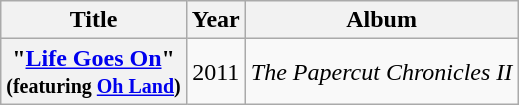<table class="wikitable plainrowheaders" style="text-align:center;">
<tr>
<th>Title</th>
<th>Year</th>
<th>Album</th>
</tr>
<tr>
<th scope="row">"<a href='#'>Life Goes On</a>"<br><small>(featuring <a href='#'>Oh Land</a>)</small></th>
<td>2011</td>
<td style="text-align:left;"><em>The Papercut Chronicles II</em></td>
</tr>
</table>
